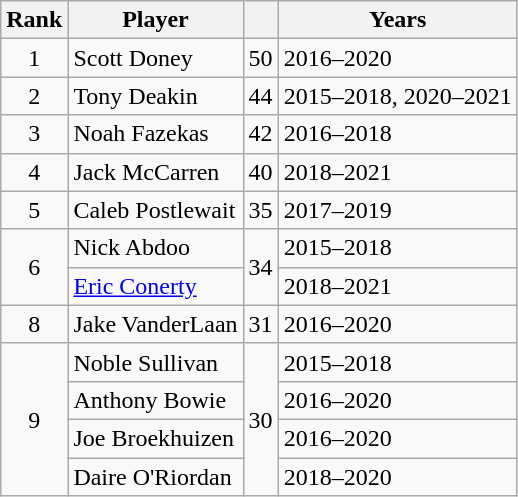<table class="wikitable" style="text-align:center">
<tr>
<th>Rank</th>
<th>Player</th>
<th></th>
<th>Years</th>
</tr>
<tr>
<td>1</td>
<td style="text-align: left;"> Scott Doney</td>
<td>50</td>
<td style="text-align: left;">2016–2020</td>
</tr>
<tr>
<td>2</td>
<td style="text-align: left;"> Tony Deakin</td>
<td>44</td>
<td style="text-align: left;">2015–2018, 2020–2021</td>
</tr>
<tr>
<td>3</td>
<td style="text-align: left;"> Noah Fazekas</td>
<td>42</td>
<td style="text-align: left;">2016–2018</td>
</tr>
<tr>
<td>4</td>
<td style="text-align: left;"> Jack McCarren</td>
<td>40</td>
<td style="text-align: left;">2018–2021</td>
</tr>
<tr>
<td>5</td>
<td style="text-align: left;"> Caleb Postlewait</td>
<td>35</td>
<td style="text-align: left;">2017–2019</td>
</tr>
<tr>
<td rowspan="2">6</td>
<td style="text-align: left;"> Nick Abdoo</td>
<td rowspan="2">34</td>
<td style="text-align: left;">2015–2018</td>
</tr>
<tr>
<td style="text-align: left;"> <a href='#'>Eric Conerty</a></td>
<td style="text-align: left;">2018–2021</td>
</tr>
<tr>
<td>8</td>
<td style="text-align: left;"> Jake VanderLaan</td>
<td>31</td>
<td style="text-align: left;">2016–2020</td>
</tr>
<tr>
<td rowspan="4">9</td>
<td style="text-align: left;"> Noble Sullivan</td>
<td rowspan="4">30</td>
<td style="text-align: left;">2015–2018</td>
</tr>
<tr>
<td style="text-align: left;"> Anthony Bowie</td>
<td style="text-align: left;">2016–2020</td>
</tr>
<tr>
<td style="text-align: left;"> Joe Broekhuizen</td>
<td style="text-align: left;">2016–2020</td>
</tr>
<tr>
<td style="text-align: left;"> Daire O'Riordan</td>
<td style="text-align: left;">2018–2020</td>
</tr>
</table>
